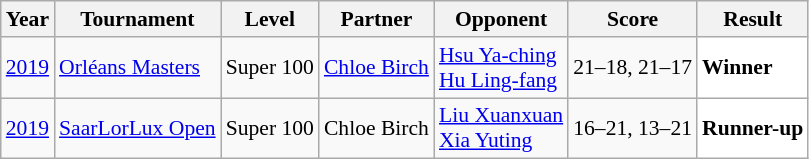<table class="sortable wikitable" style="font-size: 90%;">
<tr>
<th>Year</th>
<th>Tournament</th>
<th>Level</th>
<th>Partner</th>
<th>Opponent</th>
<th>Score</th>
<th>Result</th>
</tr>
<tr>
<td align="center"><a href='#'>2019</a></td>
<td align="left"><a href='#'>Orléans Masters</a></td>
<td align="left">Super 100</td>
<td align="left"> <a href='#'>Chloe Birch</a></td>
<td align="left"> <a href='#'>Hsu Ya-ching</a><br> <a href='#'>Hu Ling-fang</a></td>
<td align="left">21–18, 21–17</td>
<td style="text-align:left; background:white"> <strong>Winner</strong></td>
</tr>
<tr>
<td align="center"><a href='#'>2019</a></td>
<td align="left"><a href='#'>SaarLorLux Open</a></td>
<td align="left">Super 100</td>
<td align="left"> Chloe Birch</td>
<td align="left"> <a href='#'>Liu Xuanxuan</a><br> <a href='#'>Xia Yuting</a></td>
<td align="left">16–21, 13–21</td>
<td style="text-align:left; background:white"> <strong>Runner-up</strong></td>
</tr>
</table>
